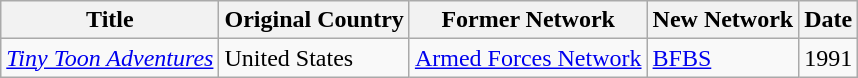<table class="wikitable">
<tr>
<th>Title</th>
<th>Original Country</th>
<th>Former Network</th>
<th>New Network</th>
<th>Date</th>
</tr>
<tr>
<td><em><a href='#'>Tiny Toon Adventures</a></em></td>
<td> United States</td>
<td><a href='#'>Armed Forces Network</a></td>
<td><a href='#'>BFBS</a></td>
<td>1991</td>
</tr>
</table>
